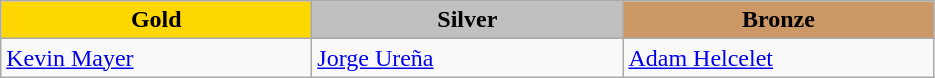<table class="wikitable" style="text-align:left">
<tr align="center">
<td width=200 bgcolor=gold><strong>Gold</strong></td>
<td width=200 bgcolor=silver><strong>Silver</strong></td>
<td width=200 bgcolor=CC9966><strong>Bronze</strong></td>
</tr>
<tr>
<td><a href='#'>Kevin Mayer</a><br><em></em></td>
<td><a href='#'>Jorge Ureña</a><br><em></em></td>
<td><a href='#'>Adam Helcelet</a><br><em></em></td>
</tr>
</table>
